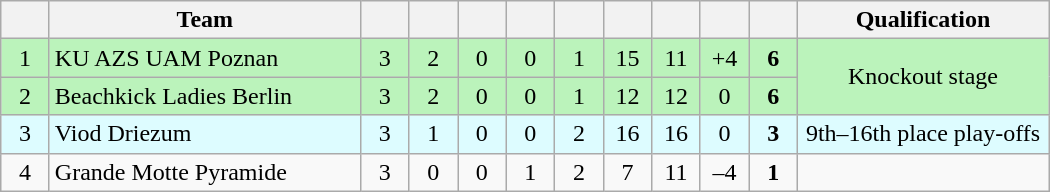<table class="wikitable" style="font-size: 100%">
<tr>
<th width="25"></th>
<th width="200">Team</th>
<th width="25"></th>
<th width="25"></th>
<th width="25"></th>
<th width="25"></th>
<th width="25"></th>
<th width="25"></th>
<th width="25"></th>
<th width="25"></th>
<th width="25"></th>
<th width="160">Qualification</th>
</tr>
<tr align=center bgcolor=#bbf3bb>
<td>1</td>
<td align=left> KU AZS UAM Poznan</td>
<td>3</td>
<td>2</td>
<td>0</td>
<td>0</td>
<td>1</td>
<td>15</td>
<td>11</td>
<td>+4</td>
<td><strong>6</strong></td>
<td rowspan=2>Knockout stage</td>
</tr>
<tr align=center bgcolor=#bbf3bb>
<td>2</td>
<td align=left> Beachkick Ladies Berlin</td>
<td>3</td>
<td>2</td>
<td>0</td>
<td>0</td>
<td>1</td>
<td>12</td>
<td>12</td>
<td>0</td>
<td><strong>6</strong></td>
</tr>
<tr align=center bgcolor=#ddfcff>
<td>3</td>
<td align=left> Viod Driezum</td>
<td>3</td>
<td>1</td>
<td>0</td>
<td>0</td>
<td>2</td>
<td>16</td>
<td>16</td>
<td>0</td>
<td><strong>3</strong></td>
<td>9th–16th place play-offs</td>
</tr>
<tr align=center>
<td>4</td>
<td align=left> Grande Motte Pyramide</td>
<td>3</td>
<td>0</td>
<td>0</td>
<td>1</td>
<td>2</td>
<td>7</td>
<td>11</td>
<td>–4</td>
<td><strong>1</strong></td>
<td></td>
</tr>
</table>
